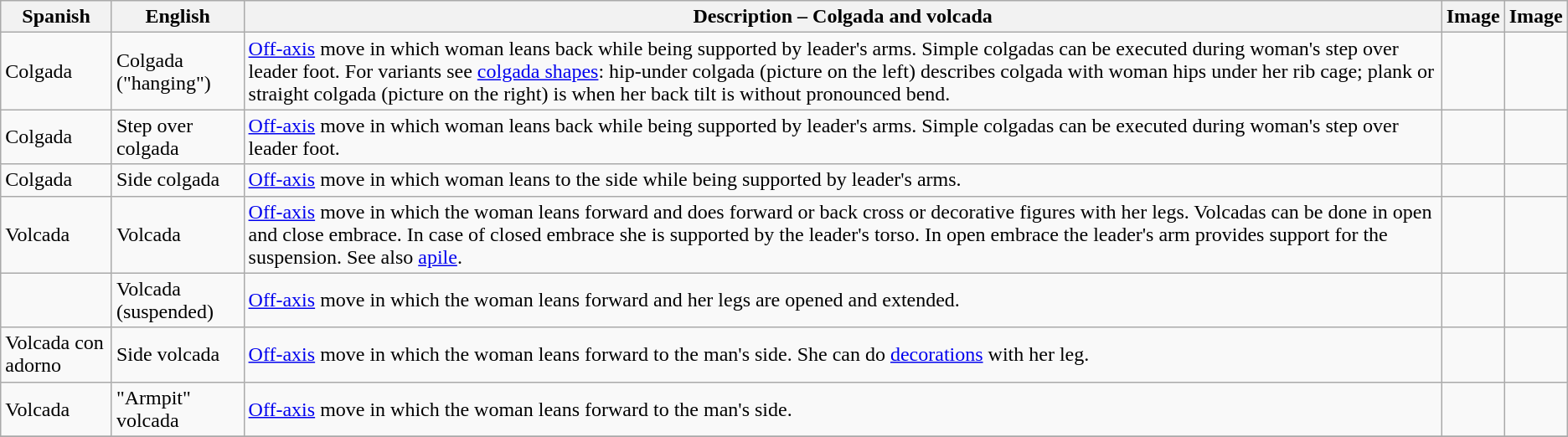<table class="wikitable sortable">
<tr>
<th>Spanish</th>
<th>English</th>
<th>Description – Colgada and volcada</th>
<th class="unsortable">Image</th>
<th class="unsortable">Image</th>
</tr>
<tr>
<td>Colgada</td>
<td>Colgada ("hanging")</td>
<td><a href='#'>Off-axis</a> move in which woman leans back while being supported by leader's arms. Simple colgadas can be executed during woman's step over leader foot.  For variants see <a href='#'>colgada shapes</a>: hip-under colgada (picture on the left) describes colgada with woman hips under her rib cage; plank or straight colgada (picture on the right) is when her back tilt is without pronounced bend.</td>
<td></td>
<td></td>
</tr>
<tr>
<td>Colgada</td>
<td>Step over colgada</td>
<td><a href='#'>Off-axis</a> move in which woman leans back while being supported by leader's arms. Simple colgadas can be executed during woman's step over leader foot.</td>
<td></td>
<td></td>
</tr>
<tr>
<td>Colgada</td>
<td>Side colgada</td>
<td><a href='#'>Off-axis</a> move in which woman leans to the side while being supported by leader's arms.</td>
<td></td>
<td></td>
</tr>
<tr>
<td>Volcada</td>
<td>Volcada</td>
<td><a href='#'>Off-axis</a> move in which the woman leans forward and does forward or back cross or decorative figures with her legs. Volcadas can be done in open and close embrace. In case of closed embrace she is supported by the leader's torso. In open embrace the leader's arm provides support for the suspension. See also <a href='#'>apile</a>.</td>
<td></td>
<td></td>
</tr>
<tr>
<td></td>
<td>Volcada (suspended)</td>
<td><a href='#'>Off-axis</a> move in which the woman leans forward and her legs are opened and extended.</td>
<td></td>
<td></td>
</tr>
<tr>
<td> Volcada con adorno</td>
<td>Side volcada</td>
<td><a href='#'>Off-axis</a> move in which the woman leans forward to the man's side. She can do <a href='#'>decorations</a> with her leg.</td>
<td></td>
<td></td>
</tr>
<tr>
<td> Volcada</td>
<td>"Armpit" volcada</td>
<td><a href='#'>Off-axis</a> move in which the woman leans forward to the man's side.</td>
<td></td>
<td></td>
</tr>
<tr>
</tr>
</table>
